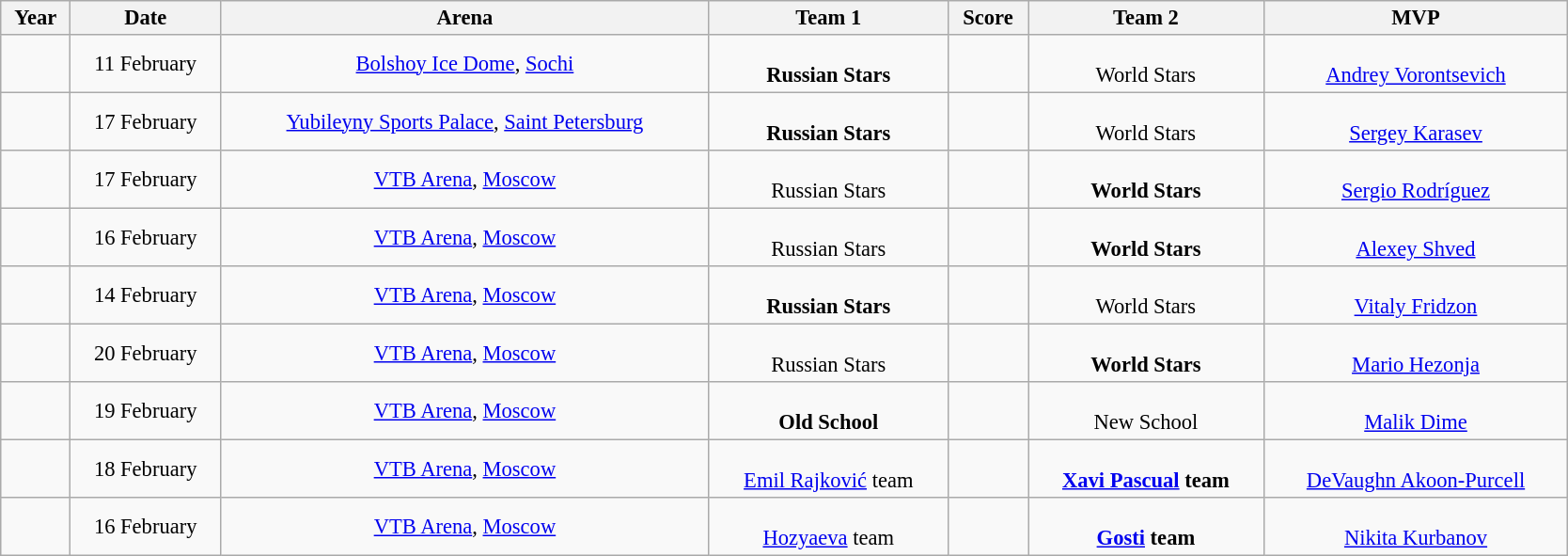<table class="wikitable" style="font-size:94%; width: 88%; text-align: center;">
<tr>
<th>Year</th>
<th>Date</th>
<th>Arena</th>
<th>Team 1</th>
<th>Score</th>
<th>Team 2</th>
<th>MVP</th>
</tr>
<tr>
<td></td>
<td>11 February</td>
<td><a href='#'>Bolshoy Ice Dome</a>, <a href='#'>Sochi</a></td>
<td><br> <strong>Russian Stars</strong></td>
<td></td>
<td> <br> World Stars</td>
<td><br><a href='#'>Andrey Vorontsevich</a></td>
</tr>
<tr>
<td></td>
<td>17 February</td>
<td><a href='#'>Yubileyny Sports Palace</a>, <a href='#'>Saint Petersburg</a></td>
<td><br><strong>Russian Stars</strong></td>
<td></td>
<td> <br> World Stars</td>
<td><br><a href='#'>Sergey Karasev</a></td>
</tr>
<tr>
<td></td>
<td>17 February</td>
<td><a href='#'>VTB Arena</a>, <a href='#'>Moscow</a></td>
<td><br>Russian Stars</td>
<td></td>
<td> <br> <strong>World Stars</strong></td>
<td><br><a href='#'>Sergio Rodríguez</a></td>
</tr>
<tr>
<td></td>
<td>16 February</td>
<td><a href='#'>VTB Arena</a>, <a href='#'>Moscow</a></td>
<td><br>Russian Stars</td>
<td></td>
<td> <br> <strong>World Stars</strong></td>
<td><br><a href='#'>Alexey Shved</a></td>
</tr>
<tr>
<td></td>
<td>14 February</td>
<td><a href='#'>VTB Arena</a>, <a href='#'>Moscow</a></td>
<td><br><strong>Russian Stars</strong></td>
<td></td>
<td> <br> World Stars</td>
<td><br><a href='#'>Vitaly Fridzon</a></td>
</tr>
<tr>
<td></td>
<td>20 February</td>
<td><a href='#'>VTB Arena</a>, <a href='#'>Moscow</a></td>
<td><br>Russian Stars</td>
<td></td>
<td> <br> <strong>World Stars</strong></td>
<td><br><a href='#'>Mario Hezonja</a></td>
</tr>
<tr>
<td></td>
<td>19 February</td>
<td><a href='#'>VTB Arena</a>, <a href='#'>Moscow</a></td>
<td><br><strong>Old School</strong></td>
<td></td>
<td> <br> New School</td>
<td><br><a href='#'>Malik Dime</a></td>
</tr>
<tr>
<td></td>
<td>18 February</td>
<td><a href='#'>VTB Arena</a>, <a href='#'>Moscow</a></td>
<td><br><a href='#'>Emil Rajković</a> team</td>
<td></td>
<td> <br> <strong><a href='#'>Xavi Pascual</a> team</strong></td>
<td><br><a href='#'>DeVaughn Akoon-Purcell</a></td>
</tr>
<tr>
<td></td>
<td>16 February</td>
<td><a href='#'>VTB Arena</a>, <a href='#'>Moscow</a></td>
<td><br><a href='#'>Hozyaeva</a> team</td>
<td></td>
<td> <br> <strong><a href='#'>Gosti</a> team</strong></td>
<td><br><a href='#'>Nikita Kurbanov</a></td>
</tr>
</table>
